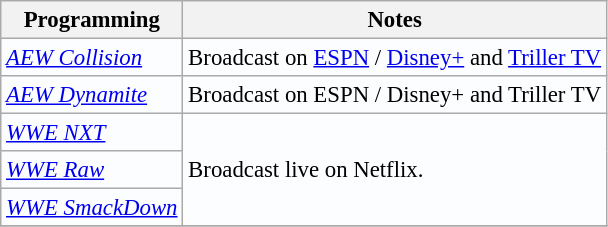<table class="wikitable" style="background:#fcfdff; font-size:95%;">
<tr>
<th>Programming</th>
<th>Notes</th>
</tr>
<tr>
<td><em><a href='#'>AEW Collision</a></em></td>
<td>Broadcast on <a href='#'>ESPN</a> / <a href='#'>Disney+</a> and <a href='#'>Triller TV</a></td>
</tr>
<tr>
<td><em><a href='#'>AEW Dynamite</a></em></td>
<td>Broadcast on ESPN / Disney+ and Triller TV</td>
</tr>
<tr>
<td><em><a href='#'>WWE NXT</a></em></td>
<td rowspan="3">Broadcast live on Netflix.</td>
</tr>
<tr>
<td><em><a href='#'>WWE Raw</a></em></td>
</tr>
<tr>
<td><em><a href='#'>WWE SmackDown</a></em></td>
</tr>
<tr>
</tr>
</table>
